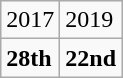<table class="wikitable" border="1">
<tr>
<td>2017</td>
<td>2019</td>
</tr>
<tr>
<td><strong>28th</strong></td>
<td><strong>22nd</strong></td>
</tr>
</table>
